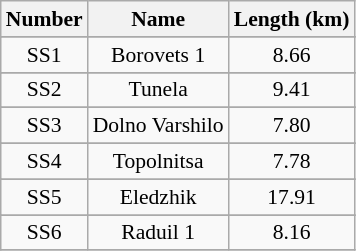<table class="wikitable" border="1" style="font-size:90%;">
<tr>
<th>Number</th>
<th>Name</th>
<th>Length (km)</th>
</tr>
<tr>
</tr>
<tr>
<td rowspan=1 align=center>SS1</td>
<td rowspan=1 align=center>Borovets 1</td>
<td rowspan=1 align=center>8.66</td>
</tr>
<tr>
</tr>
<tr>
<td rowspan=1 align=center>SS2</td>
<td rowspan=1 align=center>Tunela</td>
<td rowspan=1 align=center>9.41</td>
</tr>
<tr>
</tr>
<tr>
<td rowspan=1 align=center>SS3</td>
<td rowspan=1 align=center>Dolno Varshilo</td>
<td rowspan=1 align=center>7.80</td>
</tr>
<tr>
</tr>
<tr>
<td rowspan=1 align=center>SS4</td>
<td rowspan=1 align=center>Topolnitsa</td>
<td rowspan=1 align=center>7.78</td>
</tr>
<tr>
</tr>
<tr>
<td rowspan=1 align=center>SS5</td>
<td rowspan=1 align=center>Eledzhik</td>
<td rowspan=1 align=center>17.91</td>
</tr>
<tr>
</tr>
<tr>
<td rowspan=1 align=center>SS6</td>
<td rowspan=1 align=center>Raduil 1</td>
<td rowspan=1 align=center>8.16</td>
</tr>
<tr>
</tr>
</table>
